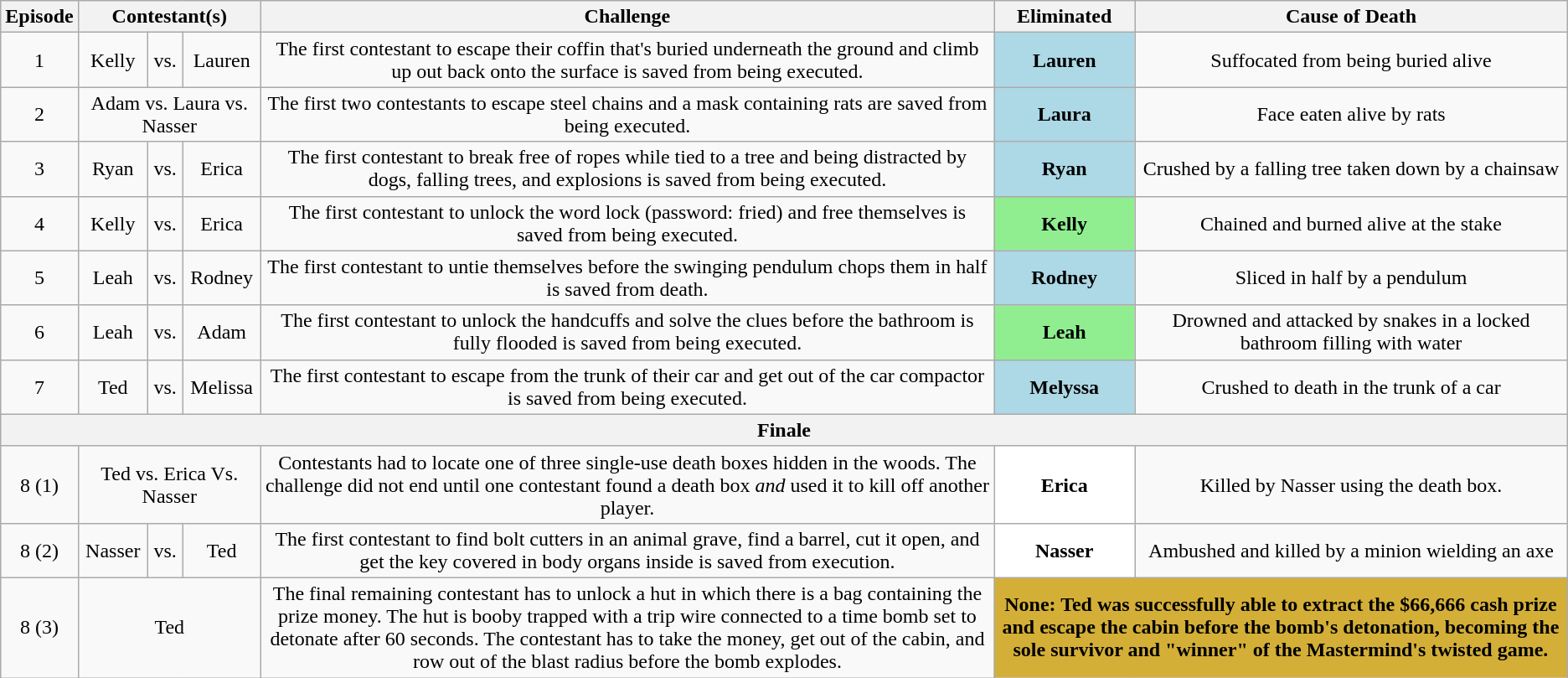<table class="wikitable" style="text-align:center;">
<tr>
<th scope="col">Episode</th>
<th colspan="3" scope="col">Contestant(s)</th>
<th scope="col">Challenge</th>
<th scope="col">Eliminated</th>
<th scope="col">Cause of Death</th>
</tr>
<tr>
<td>1</td>
<td scope="col">Kelly</td>
<td>vs.</td>
<td>Lauren</td>
<td>The first contestant to escape their coffin that's buried underneath the ground and climb up out back onto the surface is saved from being executed.</td>
<td bgcolor="ADD8E6"><strong>Lauren</strong></td>
<td>Suffocated from being buried alive</td>
</tr>
<tr>
<td>2</td>
<td colspan="3">Adam vs. Laura vs. Nasser</td>
<td>The first two contestants to escape steel chains and a mask containing rats are saved from being executed.</td>
<td bgcolor="ADD8E6"><strong>Laura</strong></td>
<td>Face eaten alive by rats</td>
</tr>
<tr>
<td>3</td>
<td scope="col">Ryan</td>
<td>vs.</td>
<td>Erica</td>
<td>The first contestant to break free of ropes while tied to a tree and being distracted by dogs, falling trees, and explosions is saved from being executed.</td>
<td bgcolor="ADD8E6"><strong>Ryan</strong></td>
<td>Crushed by a falling tree taken down by a chainsaw</td>
</tr>
<tr>
<td>4</td>
<td>Kelly</td>
<td>vs.</td>
<td>Erica</td>
<td>The first contestant to unlock the word lock (password: fried) and free themselves is saved from being executed.</td>
<td bgcolor="90EE90"><strong>Kelly</strong></td>
<td>Chained and burned alive at the stake</td>
</tr>
<tr>
<td>5</td>
<td>Leah</td>
<td>vs.</td>
<td>Rodney</td>
<td>The first contestant to untie themselves before the swinging pendulum chops them in half is saved from death.</td>
<td bgcolor="ADD8E6"><strong>Rodney</strong></td>
<td>Sliced in half by a pendulum</td>
</tr>
<tr>
<td>6</td>
<td>Leah</td>
<td>vs.</td>
<td>Adam</td>
<td>The first contestant to unlock the handcuffs and solve the clues before the bathroom is fully flooded is saved from being executed.</td>
<td bgcolor="90EE90"><strong>Leah</strong></td>
<td>Drowned and attacked by snakes in a locked bathroom filling with water</td>
</tr>
<tr>
<td>7</td>
<td>Ted</td>
<td>vs.</td>
<td>Melissa</td>
<td>The first contestant to escape from the trunk of their car and get out of the car compactor is saved from being executed.</td>
<td bgcolor="ADD8E6"><strong>Melyssa</strong></td>
<td>Crushed to death in the trunk of a car</td>
</tr>
<tr>
<th colspan="7">Finale</th>
</tr>
<tr>
<td>8 (1)</td>
<td colspan="3">Ted vs. Erica Vs. Nasser</td>
<td>Contestants had to locate one of three single-use death boxes hidden in the woods. The challenge did not end until one contestant found a death box <em>and</em> used it to kill off another player.</td>
<td bgcolor="FFFFFF"><strong>Erica</strong></td>
<td>Killed by Nasser using the death box.</td>
</tr>
<tr>
<td>8 (2)</td>
<td>Nasser</td>
<td>vs.</td>
<td>Ted</td>
<td>The first contestant to find bolt cutters in an animal grave, find a barrel, cut it open, and get the key covered in body organs inside is saved from execution.</td>
<td bgcolor="FFFFFF"><strong>Nasser</strong></td>
<td>Ambushed and killed by a minion wielding an axe</td>
</tr>
<tr>
<td>8 (3)</td>
<td colspan="3">Ted</td>
<td>The final remaining contestant has to unlock a hut in which there is a bag containing the prize money. The hut is booby trapped with a trip wire connected to a time bomb set to detonate after 60 seconds. The contestant has to take the money, get out of the cabin, and row out of the blast radius before the bomb explodes.</td>
<td bgcolor="#D4AF37" colspan="2"><strong>None: Ted was successfully able to extract the $66,666 cash prize and escape the cabin before the bomb's detonation, becoming the sole survivor and "winner" of the Mastermind's twisted game.</strong></td>
</tr>
</table>
